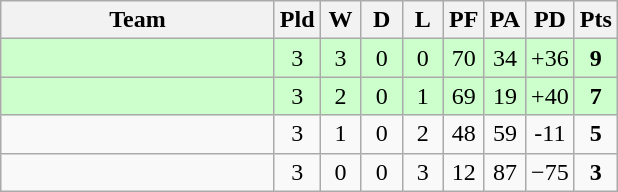<table class="wikitable" style="text-align:center;">
<tr>
<th width=175>Team</th>
<th width=20 abbr="Played">Pld</th>
<th width=20 abbr="Won">W</th>
<th width=20 abbr="Drawn">D</th>
<th width=20 abbr="Lost">L</th>
<th width=20 abbr="Points for">PF</th>
<th width=20 abbr="Points against">PA</th>
<th width=25 abbr="Points difference">PD</th>
<th width=20 abbr="Points">Pts</th>
</tr>
<tr style="background:#ccffcc">
<td align=left></td>
<td>3</td>
<td>3</td>
<td>0</td>
<td>0</td>
<td>70</td>
<td>34</td>
<td>+36</td>
<td><strong>9</strong></td>
</tr>
<tr style="background:#ccffcc">
<td align=left></td>
<td>3</td>
<td>2</td>
<td>0</td>
<td>1</td>
<td>69</td>
<td>19</td>
<td>+40</td>
<td><strong>7</strong></td>
</tr>
<tr>
<td align=left></td>
<td>3</td>
<td>1</td>
<td>0</td>
<td>2</td>
<td>48</td>
<td>59</td>
<td>-11</td>
<td><strong>5</strong></td>
</tr>
<tr>
<td align=left></td>
<td>3</td>
<td>0</td>
<td>0</td>
<td>3</td>
<td>12</td>
<td>87</td>
<td>−75</td>
<td><strong>3</strong></td>
</tr>
</table>
